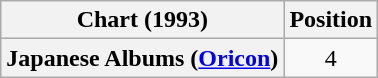<table class="wikitable plainrowheaders" style="text-align:center">
<tr>
<th scope="col">Chart (1993)</th>
<th scope="col">Position</th>
</tr>
<tr>
<th scope="row">Japanese Albums (<a href='#'>Oricon</a>)</th>
<td>4</td>
</tr>
</table>
